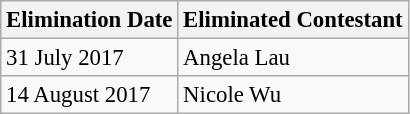<table class="wikitable" style="font-size: 95%;">
<tr>
<th>Elimination Date</th>
<th>Eliminated Contestant</th>
</tr>
<tr>
<td>31 July 2017</td>
<td>Angela Lau</td>
</tr>
<tr>
<td>14 August 2017</td>
<td>Nicole Wu</td>
</tr>
</table>
